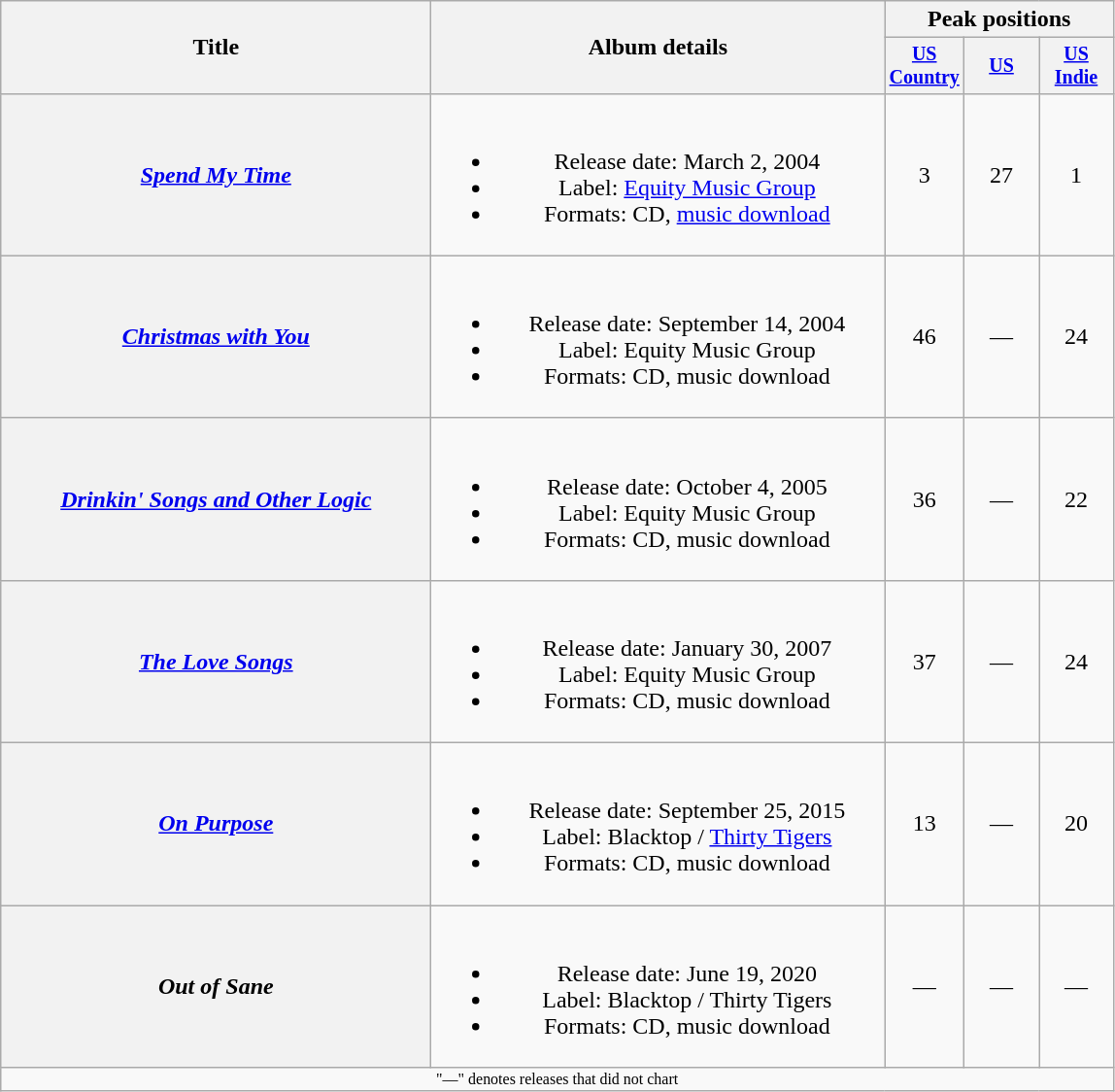<table class="wikitable plainrowheaders" style="text-align:center;">
<tr>
<th rowspan="2" style="width:18em;">Title</th>
<th rowspan="2" style="width:19em;">Album details</th>
<th colspan="3">Peak positions</th>
</tr>
<tr style="font-size:smaller;">
<th style="width:45px;"><a href='#'>US Country</a><br></th>
<th style="width:45px;"><a href='#'>US</a><br></th>
<th style="width:45px;"><a href='#'>US Indie</a><br></th>
</tr>
<tr>
<th scope="row"><em><a href='#'>Spend My Time</a></em></th>
<td><br><ul><li>Release date: March 2, 2004</li><li>Label: <a href='#'>Equity Music Group</a></li><li>Formats: CD, <a href='#'>music download</a></li></ul></td>
<td>3</td>
<td>27</td>
<td>1</td>
</tr>
<tr>
<th scope="row"><em><a href='#'>Christmas with You</a></em></th>
<td><br><ul><li>Release date: September 14, 2004</li><li>Label: Equity Music Group</li><li>Formats: CD, music download</li></ul></td>
<td>46</td>
<td>—</td>
<td>24</td>
</tr>
<tr>
<th scope="row"><em><a href='#'>Drinkin' Songs and Other Logic</a></em></th>
<td><br><ul><li>Release date: October 4, 2005</li><li>Label: Equity Music Group</li><li>Formats: CD, music download</li></ul></td>
<td>36</td>
<td>—</td>
<td>22</td>
</tr>
<tr>
<th scope="row"><em><a href='#'>The Love Songs</a></em></th>
<td><br><ul><li>Release date: January 30, 2007</li><li>Label: Equity Music Group</li><li>Formats: CD, music download</li></ul></td>
<td>37</td>
<td>—</td>
<td>24</td>
</tr>
<tr>
<th scope="row"><em><a href='#'>On Purpose</a></em></th>
<td><br><ul><li>Release date: September 25, 2015</li><li>Label: Blacktop / <a href='#'>Thirty Tigers</a></li><li>Formats: CD, music download</li></ul></td>
<td>13</td>
<td>—</td>
<td>20</td>
</tr>
<tr>
<th scope="row"><em>Out of Sane</em></th>
<td><br><ul><li>Release date: June 19, 2020</li><li>Label: Blacktop / Thirty Tigers</li><li>Formats: CD, music download</li></ul></td>
<td>—</td>
<td>—</td>
<td>—</td>
</tr>
<tr>
<td colspan="5" style="font-size:8pt">"—" denotes releases that did not chart</td>
</tr>
</table>
